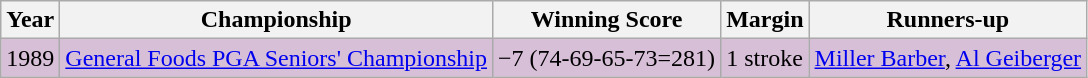<table class="wikitable">
<tr>
<th>Year</th>
<th>Championship</th>
<th>Winning Score</th>
<th>Margin</th>
<th>Runners-up</th>
</tr>
<tr style="background:#D8BFD8;">
<td>1989</td>
<td><a href='#'>General Foods PGA Seniors' Championship</a></td>
<td>−7 (74-69-65-73=281)</td>
<td>1 stroke</td>
<td> <a href='#'>Miller Barber</a>,  <a href='#'>Al Geiberger</a></td>
</tr>
</table>
